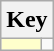<table class="wikitable" style="text-align: center;">
<tr>
<th colspan=2>Key</th>
</tr>
<tr>
<td style="background:#ffc; width:20px;"></td>
<td align=left></td>
</tr>
</table>
